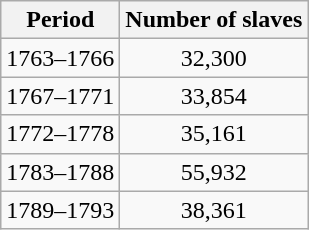<table class="wikitable centre" style="text-align: center; margin-bottom: 34px;">
<tr>
<th>Period</th>
<th>Number of slaves</th>
</tr>
<tr>
<td>1763–1766</td>
<td>32,300</td>
</tr>
<tr>
<td>1767–1771</td>
<td>33,854</td>
</tr>
<tr>
<td>1772–1778</td>
<td>35,161</td>
</tr>
<tr>
<td>1783–1788</td>
<td>55,932</td>
</tr>
<tr>
<td>1789–1793</td>
<td>38,361</td>
</tr>
</table>
